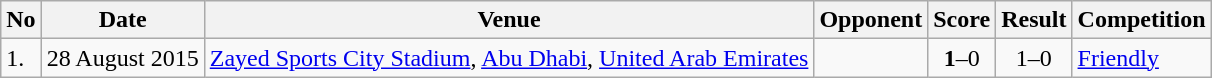<table class="wikitable" style="font-size:100%;">
<tr>
<th>No</th>
<th>Date</th>
<th>Venue</th>
<th>Opponent</th>
<th>Score</th>
<th>Result</th>
<th>Competition</th>
</tr>
<tr>
<td>1.</td>
<td>28 August 2015</td>
<td><a href='#'>Zayed Sports City Stadium</a>, <a href='#'>Abu Dhabi</a>, <a href='#'>United Arab Emirates</a></td>
<td></td>
<td align=center><strong>1</strong>–0</td>
<td align=center>1–0</td>
<td><a href='#'>Friendly</a></td>
</tr>
</table>
